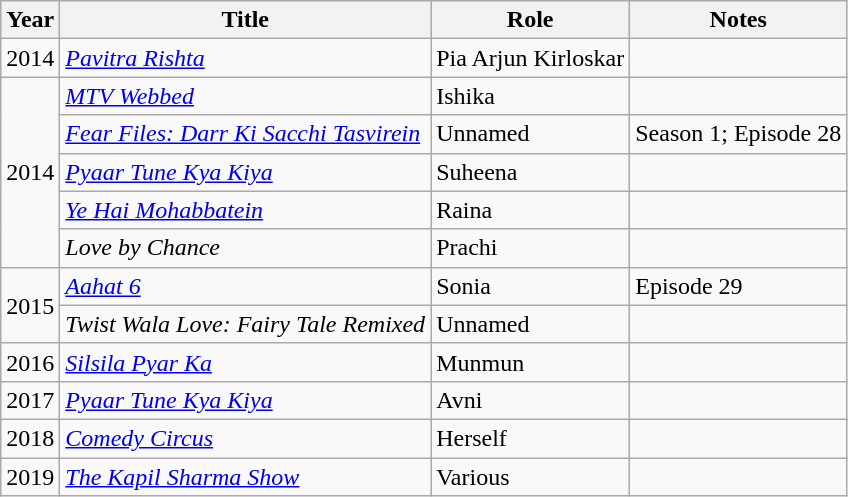<table class="wikitable">
<tr>
<th>Year</th>
<th>Title</th>
<th>Role</th>
<th>Notes</th>
</tr>
<tr>
<td>2014</td>
<td><em><a href='#'>Pavitra Rishta</a></em></td>
<td>Pia Arjun Kirloskar</td>
<td></td>
</tr>
<tr>
<td rowspan=5>2014</td>
<td><em><a href='#'>MTV Webbed</a></em></td>
<td>Ishika</td>
<td></td>
</tr>
<tr>
<td><em><a href='#'>Fear Files: Darr Ki Sacchi Tasvirein</a></em></td>
<td>Unnamed</td>
<td>Season 1; Episode 28</td>
</tr>
<tr>
<td><em><a href='#'>Pyaar Tune Kya Kiya</a></em></td>
<td>Suheena</td>
<td></td>
</tr>
<tr>
<td><em><a href='#'>Ye Hai Mohabbatein</a></em></td>
<td>Raina</td>
<td></td>
</tr>
<tr>
<td><em>Love by Chance</em></td>
<td>Prachi</td>
<td></td>
</tr>
<tr>
<td rowspan=2>2015</td>
<td><em><a href='#'>Aahat 6</a></em></td>
<td>Sonia</td>
<td>Episode 29</td>
</tr>
<tr>
<td><em>Twist Wala Love: Fairy Tale Remixed</em></td>
<td>Unnamed</td>
<td></td>
</tr>
<tr>
<td>2016</td>
<td><em><a href='#'>Silsila Pyar Ka</a></em></td>
<td>Munmun</td>
<td></td>
</tr>
<tr>
<td>2017</td>
<td><em><a href='#'>Pyaar Tune Kya Kiya</a></em></td>
<td>Avni</td>
<td></td>
</tr>
<tr>
<td>2018</td>
<td><em><a href='#'>Comedy Circus</a></em></td>
<td>Herself</td>
<td></td>
</tr>
<tr>
<td>2019</td>
<td><em><a href='#'>The Kapil Sharma Show</a></em></td>
<td>Various</td>
<td></td>
</tr>
</table>
